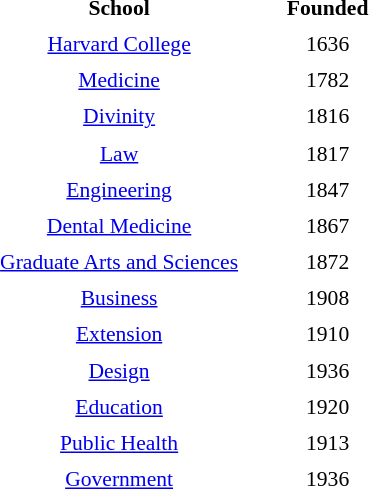<table class="toccolours" style="float:right; margin-left:1em; font-size:90%; line-height:1.4em; width:280px;">
<tr style="text-align:center;">
<td><strong>School</strong></td>
<td><strong>Founded</strong></td>
</tr>
<tr style="text-align:center;">
<td><a href='#'>Harvard College</a></td>
<td>1636</td>
</tr>
<tr style="text-align:center;">
<td><a href='#'>Medicine</a></td>
<td>1782</td>
</tr>
<tr style="text-align:center;">
<td><a href='#'>Divinity</a></td>
<td>1816</td>
</tr>
<tr style="text-align:center;">
<td><a href='#'>Law</a></td>
<td>1817</td>
</tr>
<tr style="text-align:center;">
<td><a href='#'>Engineering</a></td>
<td>1847</td>
</tr>
<tr style="text-align:center;">
<td><a href='#'>Dental Medicine</a></td>
<td>1867</td>
</tr>
<tr style="text-align:center;">
<td><a href='#'>Graduate Arts and Sciences</a></td>
<td>1872</td>
</tr>
<tr style="text-align:center;">
<td><a href='#'>Business</a></td>
<td>1908</td>
</tr>
<tr style="text-align:center;">
<td><a href='#'>Extension</a></td>
<td>1910</td>
</tr>
<tr style="text-align:center;">
<td><a href='#'>Design</a></td>
<td>1936</td>
</tr>
<tr style="text-align:center;">
<td><a href='#'>Education</a></td>
<td>1920</td>
</tr>
<tr style="text-align:center;">
<td><a href='#'>Public Health</a></td>
<td>1913</td>
</tr>
<tr style="text-align:center;">
<td><a href='#'>Government</a></td>
<td>1936</td>
</tr>
</table>
